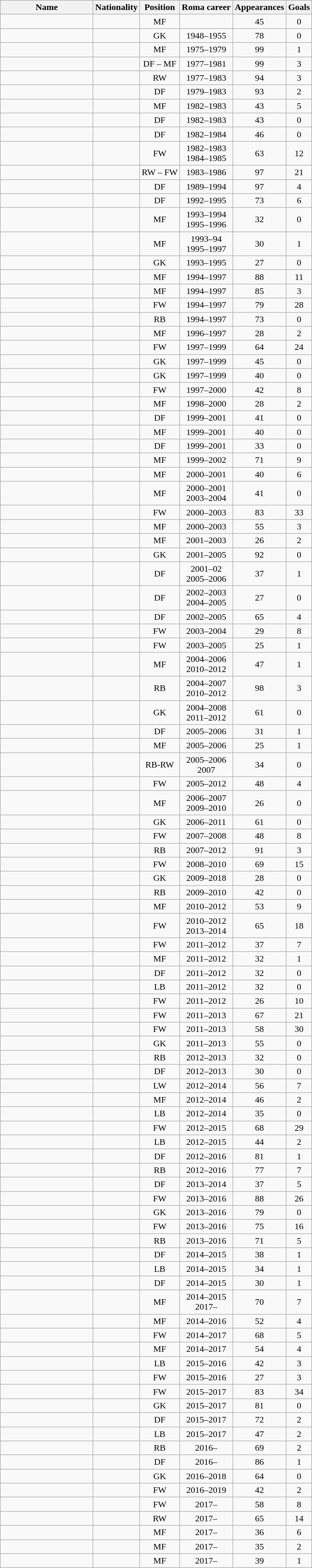<table class="wikitable sortable" style="text-align: center;">
<tr>
<th style="width:10em">Name</th>
<th>Nationality</th>
<th>Position</th>
<th>Roma career</th>
<th>Appearances</th>
<th>Goals</th>
</tr>
<tr>
<td align="left"></td>
<td align="left"></td>
<td>MF</td>
<td></td>
<td>45</td>
<td>0</td>
</tr>
<tr>
<td align="left"></td>
<td align="left"></td>
<td>GK</td>
<td>1948–1955</td>
<td>78</td>
<td>0</td>
</tr>
<tr>
<td align="left"></td>
<td align="left"></td>
<td>MF</td>
<td>1975–1979</td>
<td>99</td>
<td>1</td>
</tr>
<tr>
<td align="left"></td>
<td align="left"></td>
<td>DF – MF</td>
<td>1977–1981</td>
<td>99</td>
<td>3</td>
</tr>
<tr>
<td align="left"></td>
<td align="left"></td>
<td>RW</td>
<td>1977–1983</td>
<td>94</td>
<td>3</td>
</tr>
<tr>
<td align="left"></td>
<td align="left"></td>
<td>DF</td>
<td>1979–1983</td>
<td>93</td>
<td>2</td>
</tr>
<tr>
<td align="left"></td>
<td align="left"></td>
<td>MF</td>
<td>1982–1983</td>
<td>43</td>
<td>5</td>
</tr>
<tr>
<td align="left"></td>
<td align="left"></td>
<td>DF</td>
<td>1982–1983</td>
<td>43</td>
<td>0</td>
</tr>
<tr>
<td align="left"></td>
<td align="left"></td>
<td>DF</td>
<td>1982–1984</td>
<td>46</td>
<td>0</td>
</tr>
<tr>
<td align="left"></td>
<td align="left"></td>
<td>FW</td>
<td>1982–1983<br>1984–1985</td>
<td>63</td>
<td>12</td>
</tr>
<tr>
<td align="left"></td>
<td align="left"></td>
<td>RW – FW</td>
<td>1983–1986</td>
<td>97</td>
<td>21</td>
</tr>
<tr>
<td align="left"></td>
<td align="left"></td>
<td>DF</td>
<td>1989–1994</td>
<td>97</td>
<td>4</td>
</tr>
<tr>
<td align="left"></td>
<td align="left"></td>
<td>DF</td>
<td>1992–1995</td>
<td>73</td>
<td>6</td>
</tr>
<tr>
<td align="left"></td>
<td align="left"></td>
<td>MF</td>
<td>1993–1994<br>1995–1996</td>
<td>32</td>
<td>0</td>
</tr>
<tr>
<td align="left"></td>
<td align="left"></td>
<td>MF</td>
<td>1993–94<br>1995–1997</td>
<td>30</td>
<td>1</td>
</tr>
<tr>
<td align="left"></td>
<td align="left"></td>
<td>GK</td>
<td>1993–1995</td>
<td>27</td>
<td>0</td>
</tr>
<tr>
<td align="left"></td>
<td align="left"></td>
<td>MF</td>
<td>1994–1997</td>
<td>88</td>
<td>11</td>
</tr>
<tr>
<td align="left"></td>
<td align="left"></td>
<td>MF</td>
<td>1994–1997</td>
<td>85</td>
<td>3</td>
</tr>
<tr>
<td align="left"></td>
<td align="left"></td>
<td>FW</td>
<td>1994–1997</td>
<td>79</td>
<td>28</td>
</tr>
<tr>
<td align="left"></td>
<td align="left"></td>
<td>RB</td>
<td>1994–1997</td>
<td>73</td>
<td>0</td>
</tr>
<tr>
<td align="left"></td>
<td align="left"></td>
<td>MF</td>
<td>1996–1997</td>
<td>28</td>
<td>2</td>
</tr>
<tr>
<td align="left"></td>
<td align="left"></td>
<td>FW</td>
<td>1997–1999</td>
<td>64</td>
<td>24</td>
</tr>
<tr>
<td align="left"></td>
<td align="left"></td>
<td>GK</td>
<td>1997–1999</td>
<td>45</td>
<td>0</td>
</tr>
<tr>
<td align="left"></td>
<td align="left"></td>
<td>GK</td>
<td>1997–1999</td>
<td>40</td>
<td>0</td>
</tr>
<tr>
<td align="left"></td>
<td align="left"></td>
<td>FW</td>
<td>1997–2000</td>
<td>42</td>
<td>8</td>
</tr>
<tr>
<td align="left"></td>
<td align="left"></td>
<td>MF</td>
<td>1998–2000</td>
<td>28</td>
<td>2</td>
</tr>
<tr>
<td align="left"></td>
<td align="left"></td>
<td>DF</td>
<td>1999–2001</td>
<td>41</td>
<td>0</td>
</tr>
<tr>
<td align="left"></td>
<td align="left"></td>
<td>MF</td>
<td>1999–2001</td>
<td>40</td>
<td>0</td>
</tr>
<tr>
<td align="left"></td>
<td align="left"></td>
<td>DF</td>
<td>1999–2001</td>
<td>33</td>
<td>0</td>
</tr>
<tr>
<td align="left"></td>
<td align="left"></td>
<td>MF</td>
<td>1999–2002</td>
<td>71</td>
<td>9</td>
</tr>
<tr>
<td align="left"></td>
<td align="left"></td>
<td>MF</td>
<td>2000–2001</td>
<td>40</td>
<td>6</td>
</tr>
<tr>
<td align="left"></td>
<td align="left"></td>
<td>MF</td>
<td>2000–2001<br>2003–2004</td>
<td>41</td>
<td>0</td>
</tr>
<tr>
<td align="left"></td>
<td align="left"></td>
<td>FW</td>
<td>2000–2003</td>
<td>83</td>
<td>33</td>
</tr>
<tr>
<td align="left"></td>
<td align="left"></td>
<td>MF</td>
<td>2000–2003</td>
<td>55</td>
<td>3</td>
</tr>
<tr>
<td align="left"></td>
<td align="left"></td>
<td>MF</td>
<td>2001–2003</td>
<td>26</td>
<td>2</td>
</tr>
<tr>
<td align="left"></td>
<td align="left"></td>
<td>GK</td>
<td>2001–2005</td>
<td>92</td>
<td>0</td>
</tr>
<tr>
<td align="left"></td>
<td align="left"></td>
<td>DF</td>
<td>2001–02<br>2005–2006</td>
<td>37</td>
<td>1</td>
</tr>
<tr>
<td align="left"></td>
<td align="left"></td>
<td>DF</td>
<td>2002–2003<br>2004–2005</td>
<td>27</td>
<td>0</td>
</tr>
<tr>
<td align="left"></td>
<td align="left"></td>
<td>DF</td>
<td>2002–2005</td>
<td>65</td>
<td>4</td>
</tr>
<tr>
<td align="left"></td>
<td align="left"></td>
<td>FW</td>
<td>2003–2004</td>
<td>29</td>
<td>8</td>
</tr>
<tr>
<td align="left"></td>
<td align="left"></td>
<td>FW</td>
<td>2003–2005</td>
<td>25</td>
<td>1</td>
</tr>
<tr>
<td align="left"></td>
<td align="left"></td>
<td>MF</td>
<td>2004–2006<br>2010–2012</td>
<td>47</td>
<td>1</td>
</tr>
<tr>
<td align="left"></td>
<td align="left"></td>
<td>RB</td>
<td>2004–2007<br>2010–2012</td>
<td>98</td>
<td>3</td>
</tr>
<tr>
<td align="left"></td>
<td align="left"></td>
<td>GK</td>
<td>2004–2008<br>2011–2012</td>
<td>61</td>
<td>0</td>
</tr>
<tr>
<td align="left"></td>
<td align="left"></td>
<td>DF</td>
<td>2005–2006</td>
<td>31</td>
<td>1</td>
</tr>
<tr>
<td align="left"></td>
<td align="left"></td>
<td>MF</td>
<td>2005–2006</td>
<td>25</td>
<td>1</td>
</tr>
<tr>
<td align="left"></td>
<td align="left"></td>
<td>RB-RW</td>
<td>2005–2006<br>2007</td>
<td>34</td>
<td>0</td>
</tr>
<tr>
<td align="left"></td>
<td align="left"></td>
<td>FW</td>
<td>2005–2012</td>
<td>48</td>
<td>4</td>
</tr>
<tr>
<td align="left"></td>
<td align="left"></td>
<td>MF</td>
<td>2006–2007<br>2009–2010</td>
<td>26</td>
<td>0</td>
</tr>
<tr>
<td align="left"></td>
<td align="left"></td>
<td>GK</td>
<td>2006–2011</td>
<td>61</td>
<td>0</td>
</tr>
<tr>
<td align="left"></td>
<td align="left"></td>
<td>FW</td>
<td>2007–2008</td>
<td>48</td>
<td>8</td>
</tr>
<tr>
<td align="left"></td>
<td align="left"></td>
<td>RB</td>
<td>2007–2012</td>
<td>91</td>
<td>3</td>
</tr>
<tr>
<td align="left"></td>
<td align="left"></td>
<td>FW</td>
<td>2008–2010</td>
<td>69</td>
<td>15</td>
</tr>
<tr>
<td align="left"></td>
<td align="left"></td>
<td>GK</td>
<td>2009–2018</td>
<td>28</td>
<td>0</td>
</tr>
<tr>
<td align="left"></td>
<td align="left"></td>
<td>RB</td>
<td>2009–2010</td>
<td>42</td>
<td>0</td>
</tr>
<tr>
<td align="left"></td>
<td align="left"></td>
<td>MF</td>
<td>2010–2012</td>
<td>53</td>
<td>9</td>
</tr>
<tr>
<td align="left"></td>
<td align="left"></td>
<td>FW</td>
<td>2010–2012<br>2013–2014</td>
<td>65</td>
<td>18</td>
</tr>
<tr>
<td align="left"></td>
<td align="left"></td>
<td>FW</td>
<td>2011–2012</td>
<td>37</td>
<td>7</td>
</tr>
<tr>
<td align="left"></td>
<td align="left"></td>
<td>MF</td>
<td>2011–2012</td>
<td>32</td>
<td>1</td>
</tr>
<tr>
<td align="left"></td>
<td align="left"></td>
<td>DF</td>
<td>2011–2012</td>
<td>32</td>
<td>0</td>
</tr>
<tr>
<td align="left"></td>
<td align="left"></td>
<td>LB</td>
<td>2011–2012</td>
<td>32</td>
<td>0</td>
</tr>
<tr>
<td align="left"></td>
<td align="left"></td>
<td>FW</td>
<td>2011–2012</td>
<td>26</td>
<td>10</td>
</tr>
<tr>
<td align="left"></td>
<td align="left"></td>
<td>FW</td>
<td>2011–2013</td>
<td>67</td>
<td>21</td>
</tr>
<tr>
<td align="left"></td>
<td align="left"><br></td>
<td>FW</td>
<td>2011–2013</td>
<td>58</td>
<td>30</td>
</tr>
<tr>
<td align="left"></td>
<td align="left"></td>
<td>GK</td>
<td>2011–2013</td>
<td>55</td>
<td>0</td>
</tr>
<tr>
<td align="left"></td>
<td align="left"></td>
<td>RB</td>
<td>2012–2013</td>
<td>32</td>
<td>0</td>
</tr>
<tr>
<td align="left"></td>
<td align="left"></td>
<td>DF</td>
<td>2012–2013</td>
<td>30</td>
<td>0</td>
</tr>
<tr>
<td align="left"></td>
<td align="left"></td>
<td>LW</td>
<td>2012–2014</td>
<td>56</td>
<td>7</td>
</tr>
<tr>
<td align="left"></td>
<td align="left"></td>
<td>MF</td>
<td>2012–2014</td>
<td>46</td>
<td>2</td>
</tr>
<tr>
<td align="left"></td>
<td align="left"></td>
<td>LB</td>
<td>2012–2014</td>
<td>35</td>
<td>0</td>
</tr>
<tr>
<td align="left"></td>
<td align="left"></td>
<td>FW</td>
<td>2012–2015</td>
<td>68</td>
<td>29</td>
</tr>
<tr>
<td align="left"></td>
<td align="left"></td>
<td>LB</td>
<td>2012–2015</td>
<td>44</td>
<td>2</td>
</tr>
<tr>
<td align="left"></td>
<td align="left"></td>
<td>DF</td>
<td>2012–2016</td>
<td>81</td>
<td>1</td>
</tr>
<tr>
<td align="left"></td>
<td align="left"></td>
<td>RB</td>
<td>2012–2016</td>
<td>77</td>
<td>7</td>
</tr>
<tr>
<td align="left"></td>
<td align="left"></td>
<td>DF</td>
<td>2013–2014</td>
<td>37</td>
<td>5</td>
</tr>
<tr>
<td align="left"></td>
<td align="left"></td>
<td>FW</td>
<td>2013–2016</td>
<td>88</td>
<td>26</td>
</tr>
<tr>
<td align="left"></td>
<td align="left"></td>
<td>GK</td>
<td>2013–2016</td>
<td>79</td>
<td>0</td>
</tr>
<tr>
<td align="left"></td>
<td align="left"></td>
<td>FW</td>
<td>2013–2016</td>
<td>75</td>
<td>16</td>
</tr>
<tr>
<td align="left"></td>
<td align="left"></td>
<td>RB</td>
<td>2013–2016</td>
<td>71</td>
<td>5</td>
</tr>
<tr>
<td align="left"></td>
<td align="left"></td>
<td>DF</td>
<td>2014–2015</td>
<td>38</td>
<td>1</td>
</tr>
<tr>
<td align="left"></td>
<td align="left"></td>
<td>LB</td>
<td>2014–2015</td>
<td>34</td>
<td>1</td>
</tr>
<tr>
<td align="left"></td>
<td align="left"></td>
<td>DF</td>
<td>2014–2015</td>
<td>30</td>
<td>1</td>
</tr>
<tr>
<td align="left"><strong></strong></td>
<td align="left"></td>
<td>MF</td>
<td>2014–2015<br>2017–</td>
<td>70</td>
<td>7</td>
</tr>
<tr>
<td align="left"></td>
<td align="left"></td>
<td>MF</td>
<td>2014–2016</td>
<td>52</td>
<td>4</td>
</tr>
<tr>
<td align="left"></td>
<td align="left"></td>
<td>FW</td>
<td>2014–2017</td>
<td>68</td>
<td>5</td>
</tr>
<tr>
<td align="left"></td>
<td align="left"></td>
<td>MF</td>
<td>2014–2017</td>
<td>54</td>
<td>4</td>
</tr>
<tr>
<td align="left"></td>
<td align="left"></td>
<td>LB</td>
<td>2015–2016</td>
<td>42</td>
<td>3</td>
</tr>
<tr>
<td align="left"></td>
<td align="left"></td>
<td>FW</td>
<td>2015–2016</td>
<td>27</td>
<td>3</td>
</tr>
<tr>
<td align="left"></td>
<td align="left"></td>
<td>FW</td>
<td>2015–2017</td>
<td>83</td>
<td>34</td>
</tr>
<tr>
<td align="left"></td>
<td align="left"></td>
<td>GK</td>
<td>2015–2017</td>
<td>81</td>
<td>0</td>
</tr>
<tr>
<td align="left"></td>
<td align="left"></td>
<td>DF</td>
<td>2015–2017</td>
<td>72</td>
<td>2</td>
</tr>
<tr>
<td align="left"></td>
<td align="left"><br></td>
<td>LB</td>
<td>2015–2017</td>
<td>47</td>
<td>2</td>
</tr>
<tr>
<td align="left"><strong></strong></td>
<td align="left"></td>
<td>RB</td>
<td>2016–</td>
<td>69</td>
<td>2</td>
</tr>
<tr>
<td align="left"><strong></strong></td>
<td align="left"></td>
<td>DF</td>
<td>2016–</td>
<td>86</td>
<td>1</td>
</tr>
<tr>
<td align="left"></td>
<td align="left"></td>
<td>GK</td>
<td>2016–2018</td>
<td>64</td>
<td>0</td>
</tr>
<tr>
<td align="left"></td>
<td align="left"></td>
<td>FW</td>
<td>2016–2019</td>
<td>42</td>
<td>2</td>
</tr>
<tr>
<td align="left"><strong></strong></td>
<td align="left"></td>
<td>FW</td>
<td>2017–</td>
<td>58</td>
<td>8</td>
</tr>
<tr>
<td align="left"><strong></strong></td>
<td align="left"></td>
<td>RW</td>
<td>2017–</td>
<td>65</td>
<td>14</td>
</tr>
<tr>
<td align="left"><strong></strong></td>
<td align="left"></td>
<td>MF</td>
<td>2017–</td>
<td>36</td>
<td>6</td>
</tr>
<tr>
<td align="left"><strong></strong></td>
<td align="left"></td>
<td>MF</td>
<td>2017–</td>
<td>35</td>
<td>2</td>
</tr>
<tr>
<td align="left"><strong></strong></td>
<td align="left"></td>
<td>MF</td>
<td>2017–</td>
<td>39</td>
<td>1</td>
</tr>
</table>
